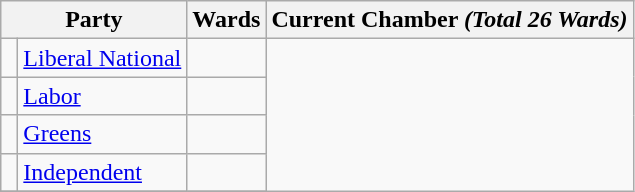<table class="wikitable">
<tr>
<th colspan=2>Party</th>
<th colspan=1>Wards</th>
<th colspan=1>Current Chamber <em>(Total 26 Wards)</em></th>
</tr>
<tr>
<td></td>
<td><a href='#'>Liberal National</a></td>
<td></td>
</tr>
<tr>
<td></td>
<td><a href='#'>Labor</a></td>
<td></td>
</tr>
<tr>
<td> </td>
<td><a href='#'>Greens</a></td>
<td></td>
</tr>
<tr>
<td></td>
<td><a href='#'>Independent</a></td>
<td></td>
</tr>
<tr>
</tr>
</table>
